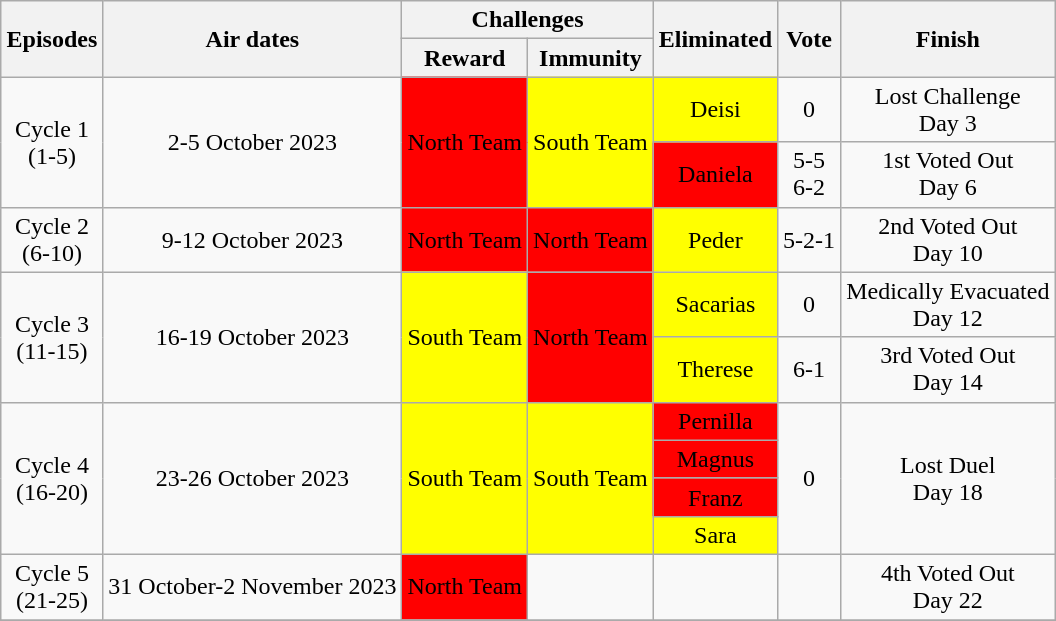<table class="wikitable" style="margin:auto; text-align:center">
<tr>
<th rowspan="2">Episodes</th>
<th rowspan="2">Air dates</th>
<th colspan="2">Challenges</th>
<th rowspan="2">Eliminated</th>
<th rowspan="2">Vote</th>
<th rowspan="2">Finish</th>
</tr>
<tr>
<th>Reward</th>
<th>Immunity</th>
</tr>
<tr>
<td rowspan="2">Cycle 1<br>(1-5)</td>
<td rowspan="2">2-5 October 2023</td>
<td rowspan="2" bgcolor="red">North Team</td>
<td rowspan="2" bgcolor="yellow">South Team</td>
<td rowspan="1" bgcolor="yellow">Deisi</td>
<td rowspan="1">0</td>
<td rowspan="1">Lost Challenge<br>Day 3</td>
</tr>
<tr>
<td rowspan="1" bgcolor="red">Daniela</td>
<td rowspan="1">5-5<br>6-2</td>
<td rowspan="1">1st Voted Out<br>Day 6</td>
</tr>
<tr>
<td>Cycle 2<br>(6-10)</td>
<td>9-12 October 2023</td>
<td bgcolor="red">North Team</td>
<td bgcolor="red">North Team</td>
<td bgcolor="yellow">Peder</td>
<td>5-2-1</td>
<td>2nd Voted Out<br>Day 10</td>
</tr>
<tr>
<td rowspan="2">Cycle 3<br>(11-15)</td>
<td rowspan="2">16-19 October 2023</td>
<td rowspan="2" bgcolor="yellow">South Team</td>
<td rowspan="2" bgcolor="red">North Team</td>
<td rowspan="1" bgcolor="yellow">Sacarias</td>
<td rowspan="1">0</td>
<td rowspan="1">Medically Evacuated<br>Day 12</td>
</tr>
<tr>
<td rowspan="1" bgcolor="yellow">Therese</td>
<td rowspan="1">6-1</td>
<td rowspan="1">3rd Voted Out<br>Day 14</td>
</tr>
<tr>
<td rowspan="4">Cycle 4<br>(16-20)</td>
<td rowspan="4">23-26 October 2023</td>
<td rowspan="4" bgcolor="yellow">South Team</td>
<td rowspan="4" bgcolor="yellow">South Team</td>
<td rowspan="1" bgcolor="red">Pernilla</td>
<td rowspan="4">0</td>
<td rowspan="4">Lost Duel<br>Day 18</td>
</tr>
<tr>
<td rowspan="1" bgcolor="red">Magnus</td>
</tr>
<tr>
<td rowspan="1" bgcolor="red">Franz</td>
</tr>
<tr>
<td rowspan="1" bgcolor="yellow">Sara</td>
</tr>
<tr>
<td>Cycle 5<br>(21-25)</td>
<td>31 October-2 November 2023</td>
<td bgcolor="red">North Team</td>
<td bgcolor=""></td>
<td bgcolor=""></td>
<td></td>
<td>4th Voted Out<br>Day 22</td>
</tr>
<tr>
</tr>
</table>
